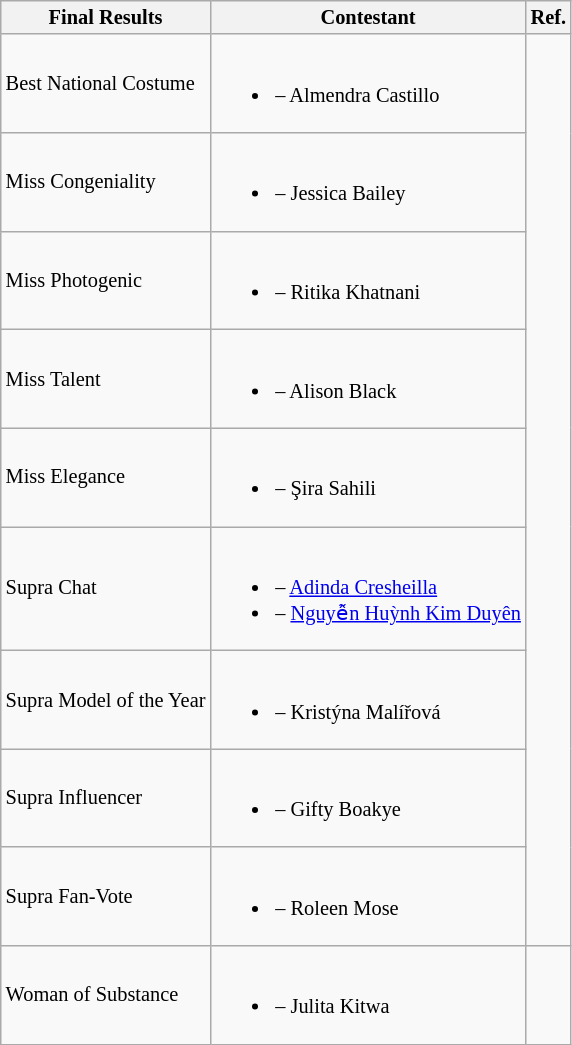<table class="wikitable" style="font-size: 85%;">
<tr>
<th>Final Results</th>
<th>Contestant</th>
<th>Ref.</th>
</tr>
<tr>
<td>Best National Costume</td>
<td><br><ul><li> – Almendra Castillo</li></ul></td>
<td rowspan="9"></td>
</tr>
<tr>
<td>Miss Congeniality</td>
<td><br><ul><li> – Jessica Bailey</li></ul></td>
</tr>
<tr>
<td>Miss Photogenic</td>
<td><br><ul><li> – Ritika Khatnani</li></ul></td>
</tr>
<tr>
<td>Miss Talent</td>
<td><br><ul><li> – Alison Black</li></ul></td>
</tr>
<tr>
<td>Miss Elegance</td>
<td><br><ul><li> – Şira Sahili</li></ul></td>
</tr>
<tr>
<td>Supra Chat</td>
<td><br><ul><li> – <a href='#'>Adinda Cresheilla</a></li><li> – <a href='#'>Nguyễn Huỳnh Kim Duyên</a></li></ul></td>
</tr>
<tr>
<td>Supra Model of the Year</td>
<td><br><ul><li> – Kristýna Malířová</li></ul></td>
</tr>
<tr>
<td>Supra Influencer</td>
<td><br><ul><li> – Gifty Boakye</li></ul></td>
</tr>
<tr>
<td>Supra Fan-Vote</td>
<td><br><ul><li> – Roleen Mose</li></ul></td>
</tr>
<tr>
<td>Woman of Substance</td>
<td><br><ul><li> – Julita Kitwa</li></ul></td>
<td></td>
</tr>
</table>
